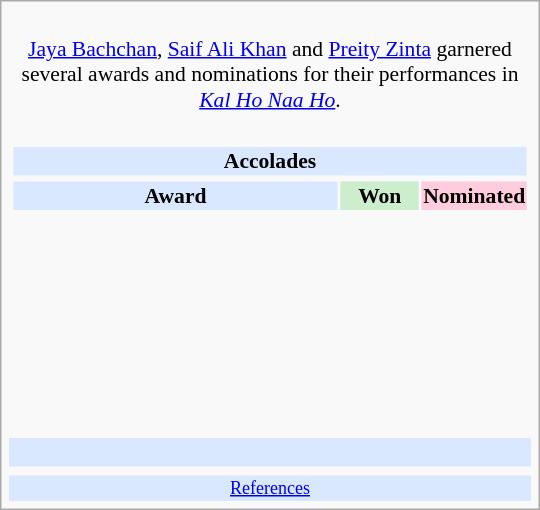<table class="infobox" style="width: 25em; text-align: left; font-size: 90%; vertical-align: middle;">
<tr>
<td colspan="3" style="text-align:center;"><br><a href='#'>Jaya Bachchan</a>, <a href='#'>Saif Ali Khan</a> and <a href='#'>Preity Zinta</a> garnered several awards and nominations for their performances in <em><a href='#'>Kal Ho Naa Ho</a></em>.</td>
</tr>
<tr>
<td colspan=3><br><table class="collapsible collapsed" width=100%>
<tr>
<th colspan=3 style="background-color: #D9E8FF; text-align: center;">Accolades</th>
</tr>
<tr>
</tr>
<tr style="background:#d9e8ff; text-align:center;">
<td style="text-align:center;"><strong>Award</strong></td>
<td style="text-align:center; background:#cec; text-size:0.9em; width:50px;"><strong>Won</strong></td>
<td style="text-align:center; background:#fcd; text-size:0.9em; width:50px;"><strong>Nominated</strong></td>
</tr>
<tr>
<td style="text-align:center;"><br></td>
<td></td>
<td></td>
</tr>
<tr>
<td style="text-align:center;"><br></td>
<td></td>
<td></td>
</tr>
<tr>
<td style="text-align:center;"><br></td>
<td></td>
<td></td>
</tr>
<tr>
<td style="text-align:center;"><br></td>
<td></td>
<td></td>
</tr>
<tr>
<td style="text-align:center;"><br></td>
<td></td>
<td></td>
</tr>
<tr>
<td style="text-align:center;"><br></td>
<td></td>
<td></td>
</tr>
<tr>
<td style="text-align:center;"><br></td>
<td></td>
<td></td>
</tr>
</table>
</td>
</tr>
<tr style="background:#d9e8ff;">
<td style="text-align:center;" colspan="3"><br></td>
</tr>
<tr>
<td></td>
<td></td>
<td></td>
</tr>
<tr style="background:#d9e8ff;">
<td colspan="3" style="font-size: smaller; text-align:center;"><a href='#'>References</a></td>
</tr>
</table>
